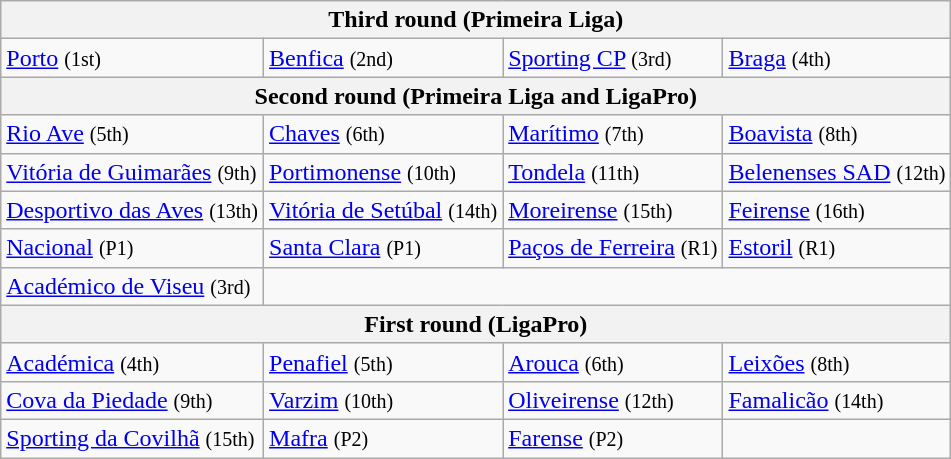<table class="wikitable">
<tr>
<th colspan="4">Third round (Primeira Liga)</th>
</tr>
<tr>
<td><a href='#'>Porto</a> <small>(1st)</small></td>
<td><a href='#'>Benfica</a> <small>(2nd)</small></td>
<td><a href='#'>Sporting CP</a> <small>(3rd)</small></td>
<td><a href='#'>Braga</a> <small>(4th)</small></td>
</tr>
<tr>
<th colspan="4">Second round (Primeira Liga and LigaPro)</th>
</tr>
<tr>
<td><a href='#'>Rio Ave</a> <small>(5th)</small></td>
<td><a href='#'>Chaves</a> <small>(6th)</small></td>
<td><a href='#'>Marítimo</a> <small>(7th)</small></td>
<td><a href='#'>Boavista</a> <small>(8th)</small></td>
</tr>
<tr>
<td><a href='#'>Vitória de Guimarães</a> <small>(9th)</small></td>
<td><a href='#'>Portimonense</a> <small>(10th)</small></td>
<td><a href='#'>Tondela</a> <small>(11th)</small></td>
<td><a href='#'>Belenenses SAD</a> <small>(12th)</small></td>
</tr>
<tr>
<td><a href='#'>Desportivo das Aves</a> <small>(13th)</small></td>
<td><a href='#'>Vitória de Setúbal</a> <small>(14th)</small></td>
<td><a href='#'>Moreirense</a> <small>(15th)</small></td>
<td><a href='#'>Feirense</a> <small>(16th)</small></td>
</tr>
<tr>
<td><a href='#'>Nacional</a> <small>(P1)</small></td>
<td><a href='#'>Santa Clara</a> <small>(P1)</small></td>
<td><a href='#'>Paços de Ferreira</a> <small>(R1)</small></td>
<td><a href='#'>Estoril</a> <small>(R1)</small></td>
</tr>
<tr>
<td><a href='#'>Académico de Viseu</a> <small>(3rd)</small></td>
<td colspan=3></td>
</tr>
<tr>
<th colspan="4">First round (LigaPro)</th>
</tr>
<tr>
<td><a href='#'>Académica</a> <small>(4th)</small></td>
<td><a href='#'>Penafiel</a> <small>(5th)</small></td>
<td><a href='#'>Arouca</a> <small>(6th)</small></td>
<td><a href='#'>Leixões</a> <small>(8th)</small></td>
</tr>
<tr>
<td><a href='#'>Cova da Piedade</a> <small>(9th)</small></td>
<td><a href='#'>Varzim</a> <small>(10th)</small></td>
<td><a href='#'>Oliveirense</a> <small>(12th)</small></td>
<td><a href='#'>Famalicão</a> <small>(14th)</small></td>
</tr>
<tr>
<td><a href='#'>Sporting da Covilhã</a> <small>(15th)</small></td>
<td><a href='#'>Mafra</a> <small>(P2)</small></td>
<td><a href='#'>Farense</a> <small>(P2)</small></td>
<td></td>
</tr>
</table>
